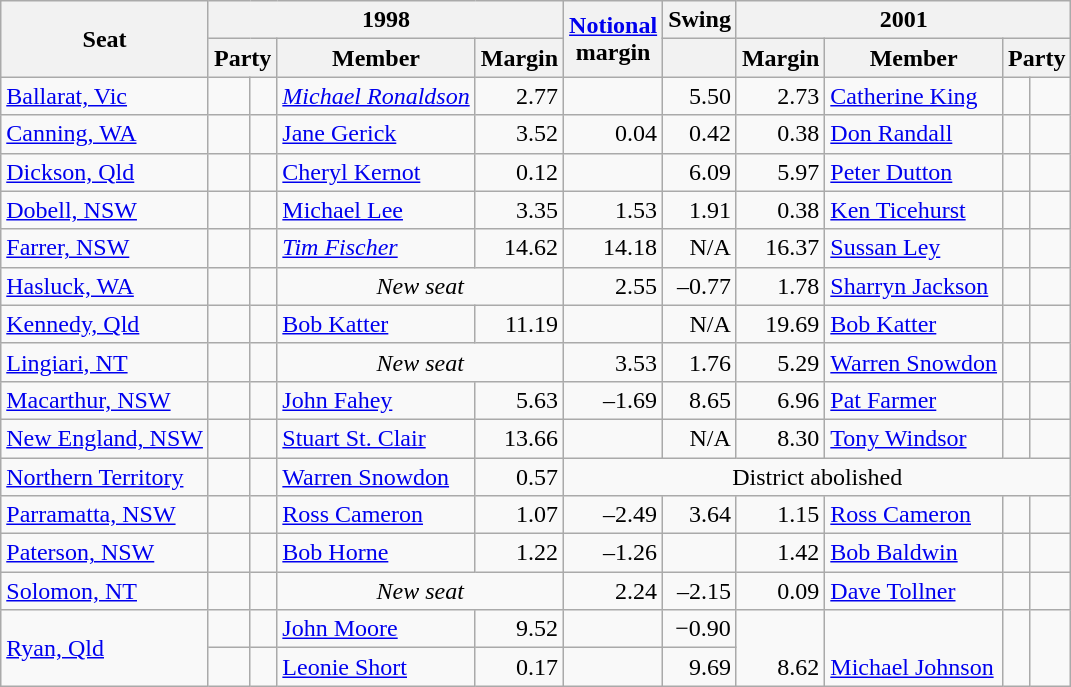<table class="wikitable">
<tr>
<th rowspan=2>Seat</th>
<th colspan=4>1998</th>
<th rowspan=2><a href='#'>Notional</a><br>margin</th>
<th>Swing</th>
<th colspan=4>2001</th>
</tr>
<tr>
<th colspan=2>Party</th>
<th>Member</th>
<th><strong>Margin</strong></th>
<th></th>
<th><strong>Margin</strong></th>
<th><strong>Member</strong></th>
<th colspan=2><strong>Party</strong></th>
</tr>
<tr>
<td><a href='#'>Ballarat, Vic</a></td>
<td> </td>
<td></td>
<td><em><a href='#'>Michael Ronaldson</a></em></td>
<td align=right>2.77</td>
<td align=right></td>
<td align=right>5.50</td>
<td align=right>2.73</td>
<td><a href='#'>Catherine King</a></td>
<td></td>
<td> </td>
</tr>
<tr>
<td><a href='#'>Canning, WA</a></td>
<td> </td>
<td></td>
<td><a href='#'>Jane Gerick</a></td>
<td align=right>3.52</td>
<td align=right>0.04</td>
<td align=right>0.42</td>
<td align=right>0.38</td>
<td><a href='#'>Don Randall</a></td>
<td></td>
<td> </td>
</tr>
<tr>
<td><a href='#'>Dickson, Qld</a></td>
<td> </td>
<td></td>
<td><a href='#'>Cheryl Kernot</a></td>
<td align=right>0.12</td>
<td align=right></td>
<td align=right>6.09</td>
<td align=right>5.97</td>
<td><a href='#'>Peter Dutton</a></td>
<td></td>
<td> </td>
</tr>
<tr>
<td><a href='#'>Dobell, NSW</a></td>
<td> </td>
<td></td>
<td><a href='#'>Michael Lee</a></td>
<td align=right>3.35</td>
<td align=right>1.53</td>
<td align=right>1.91</td>
<td align=right>0.38</td>
<td><a href='#'>Ken Ticehurst</a></td>
<td></td>
<td> </td>
</tr>
<tr>
<td><a href='#'>Farrer, NSW</a></td>
<td> </td>
<td></td>
<td><em><a href='#'>Tim Fischer</a></em></td>
<td align=right>14.62</td>
<td align=right>14.18</td>
<td align=right>N/A</td>
<td align=right>16.37</td>
<td><a href='#'>Sussan Ley</a></td>
<td></td>
<td> </td>
</tr>
<tr>
<td><a href='#'>Hasluck, WA</a></td>
<td></td>
<td></td>
<td colspan=2 align=center><em>New seat</em></td>
<td align=right>2.55</td>
<td align=right>–0.77</td>
<td align=right>1.78</td>
<td><a href='#'>Sharryn Jackson</a></td>
<td></td>
<td></td>
</tr>
<tr>
<td><a href='#'>Kennedy, Qld</a></td>
<td> </td>
<td></td>
<td><a href='#'>Bob Katter</a></td>
<td align=right>11.19</td>
<td align=right></td>
<td align=right>N/A</td>
<td align=right>19.69</td>
<td><a href='#'>Bob Katter</a></td>
<td></td>
<td> </td>
</tr>
<tr>
<td><a href='#'>Lingiari, NT</a></td>
<td></td>
<td></td>
<td colspan=2 align=center><em>New seat</em></td>
<td align=right>3.53</td>
<td align=right>1.76</td>
<td align=right>5.29</td>
<td><a href='#'>Warren Snowdon</a></td>
<td></td>
<td></td>
</tr>
<tr>
<td><a href='#'>Macarthur, NSW</a></td>
<td></td>
<td></td>
<td><a href='#'>John Fahey</a></td>
<td align=right>5.63</td>
<td align=right>–1.69</td>
<td align=right>8.65</td>
<td align=right>6.96</td>
<td><a href='#'>Pat Farmer</a></td>
<td></td>
<td> </td>
</tr>
<tr>
<td><a href='#'>New England, NSW</a></td>
<td> </td>
<td></td>
<td><a href='#'>Stuart St. Clair</a></td>
<td align=right>13.66</td>
<td align=right></td>
<td align=right>N/A</td>
<td align=right>8.30</td>
<td><a href='#'>Tony Windsor</a></td>
<td></td>
<td> </td>
</tr>
<tr>
<td><a href='#'>Northern Territory</a></td>
<td></td>
<td></td>
<td><a href='#'>Warren Snowdon</a></td>
<td align=right>0.57</td>
<td colspan=6 align=center>District abolished</td>
</tr>
<tr>
<td><a href='#'>Parramatta, NSW</a></td>
<td> </td>
<td></td>
<td><a href='#'>Ross Cameron</a></td>
<td align=right>1.07</td>
<td align=right>–2.49</td>
<td align=right>3.64</td>
<td align=right>1.15</td>
<td><a href='#'>Ross Cameron</a></td>
<td></td>
<td> </td>
</tr>
<tr>
<td><a href='#'>Paterson, NSW</a></td>
<td></td>
<td></td>
<td><a href='#'>Bob Horne</a></td>
<td align=right>1.22</td>
<td align=right>–1.26</td>
<td align=right></td>
<td align=right>1.42</td>
<td><a href='#'>Bob Baldwin</a></td>
<td></td>
<td></td>
</tr>
<tr>
<td><a href='#'>Solomon, NT</a></td>
<td></td>
<td></td>
<td colspan=2 align=center><em>New seat</em></td>
<td align=right>2.24</td>
<td align=right>–2.15</td>
<td align=right>0.09</td>
<td><a href='#'>Dave Tollner</a></td>
<td></td>
<td></td>
</tr>
<tr>
<td rowspan="2"><a href='#'>Ryan, Qld</a></td>
<td></td>
<td></td>
<td><a href='#'>John Moore</a></td>
<td align=right>9.52</td>
<td align=right></td>
<td align=right>−0.90</td>
<td rowspan=2 valign=bottom align=right>8.62</td>
<td rowspan=2 valign=bottom><a href='#'>Michael Johnson</a></td>
<td rowspan=2 valign=bottom></td>
<td rowspan=2 ></td>
</tr>
<tr>
<td> </td>
<td></td>
<td><a href='#'>Leonie Short</a></td>
<td align=right>0.17</td>
<td align=right></td>
<td align=right>9.69</td>
</tr>
</table>
